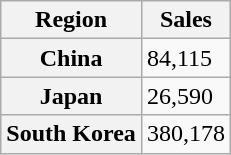<table class="wikitable plainrowheaders">
<tr>
<th>Region</th>
<th>Sales</th>
</tr>
<tr>
<th scope="row">China</th>
<td>84,115</td>
</tr>
<tr>
<th scope="row">Japan</th>
<td>26,590</td>
</tr>
<tr>
<th scope="row">South Korea</th>
<td>380,178</td>
</tr>
</table>
